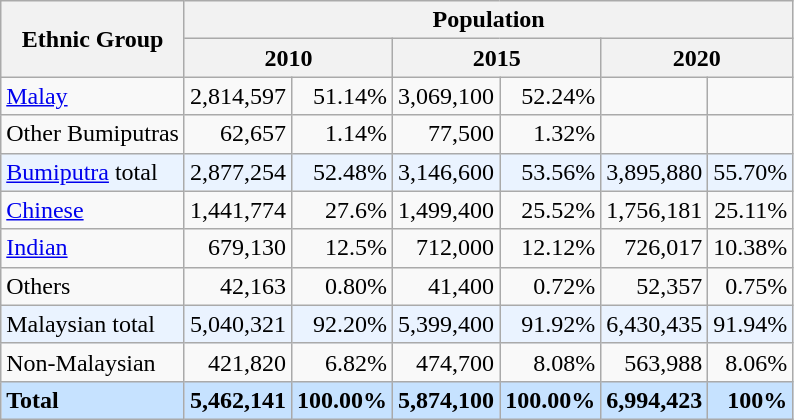<table class="wikitable sortable" style="text-align:right">
<tr>
<th rowspan="2">Ethnic Group</th>
<th colspan="6">Population</th>
</tr>
<tr>
<th colspan="2">2010</th>
<th colspan="2">2015</th>
<th colspan="2">2020</th>
</tr>
<tr>
<td style="text-align:left"><a href='#'>Malay</a></td>
<td>2,814,597</td>
<td>51.14%</td>
<td>3,069,100</td>
<td>52.24%</td>
<td></td>
<td></td>
</tr>
<tr>
<td style="text-align:left">Other Bumiputras</td>
<td>62,657</td>
<td>1.14%</td>
<td>77,500</td>
<td>1.32%</td>
<td></td>
<td></td>
</tr>
<tr style="background: #eaf3ff">
<td style="text-align:left"><a href='#'>Bumiputra</a> total</td>
<td>2,877,254</td>
<td>52.48%</td>
<td>3,146,600</td>
<td>53.56%</td>
<td>3,895,880</td>
<td>55.70%</td>
</tr>
<tr>
<td style="text-align:left"><a href='#'>Chinese</a></td>
<td>1,441,774</td>
<td>27.6%</td>
<td>1,499,400</td>
<td>25.52%</td>
<td>1,756,181</td>
<td>25.11%</td>
</tr>
<tr>
<td style="text-align:left"><a href='#'>Indian</a></td>
<td>679,130</td>
<td>12.5%</td>
<td>712,000</td>
<td>12.12%</td>
<td>726,017</td>
<td>10.38%</td>
</tr>
<tr>
<td style="text-align:left">Others</td>
<td>42,163</td>
<td>0.80%</td>
<td>41,400</td>
<td>0.72%</td>
<td>52,357</td>
<td>0.75%</td>
</tr>
<tr style="background: #eaf3ff">
<td style="text-align:left">Malaysian total</td>
<td>5,040,321</td>
<td>92.20%</td>
<td>5,399,400</td>
<td>91.92%</td>
<td>6,430,435</td>
<td>91.94%</td>
</tr>
<tr>
<td style="text-align:left">Non-Malaysian</td>
<td>421,820</td>
<td>6.82%</td>
<td>474,700</td>
<td>8.08%</td>
<td>563,988</td>
<td>8.06%</td>
</tr>
<tr style="background: #c6e2ff">
<td style="text-align:left"><strong>Total</strong></td>
<td><strong>5,462,141</strong></td>
<td><strong>100.00%</strong></td>
<td><strong>5,874,100</strong></td>
<td><strong>100.00%</strong></td>
<td><strong>6,994,423</strong></td>
<td><strong>100%</strong></td>
</tr>
</table>
